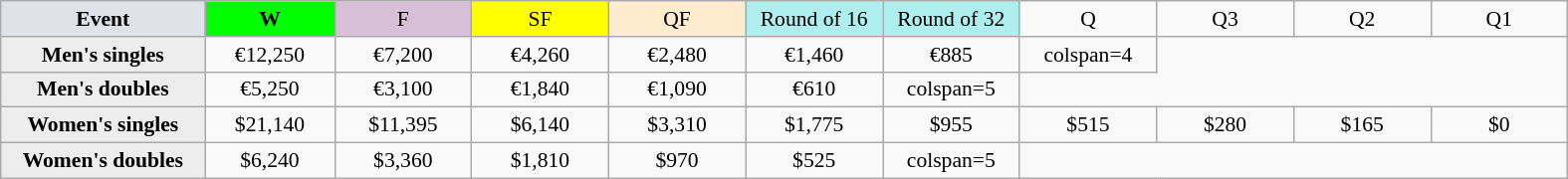<table class=wikitable style=font-size:90%;text-align:center>
<tr>
<td width=130 bgcolor=dfe2e9><strong>Event</strong></td>
<td width=80 bgcolor=lime><strong>W</strong></td>
<td width=85 bgcolor=thistle>F</td>
<td width=85 bgcolor=ffff00>SF</td>
<td width=85 bgcolor=ffebcd>QF</td>
<td width=85 bgcolor=afeeee>Round of 16</td>
<td width=85 bgcolor=afeeee>Round of 32</td>
<td width=85>Q</td>
<td width=85>Q3</td>
<td width=85>Q2</td>
<td width=85>Q1</td>
</tr>
<tr>
<th style=background:#ededed>Men's singles</th>
<td>€12,250</td>
<td>€7,200</td>
<td>€4,260</td>
<td>€2,480</td>
<td>€1,460</td>
<td>€885</td>
<td>colspan=4 </td>
</tr>
<tr>
<th style=background:#ededed>Men's doubles</th>
<td>€5,250</td>
<td>€3,100</td>
<td>€1,840</td>
<td>€1,090</td>
<td>€610</td>
<td>colspan=5 </td>
</tr>
<tr>
<th style=background:#ededed>Women's singles</th>
<td>$21,140</td>
<td>$11,395</td>
<td>$6,140</td>
<td>$3,310</td>
<td>$1,775</td>
<td>$955</td>
<td>$515</td>
<td>$280</td>
<td>$165</td>
<td>$0</td>
</tr>
<tr>
<th style=background:#ededed>Women's doubles</th>
<td>$6,240</td>
<td>$3,360</td>
<td>$1,810</td>
<td>$970</td>
<td>$525</td>
<td>colspan=5 </td>
</tr>
</table>
